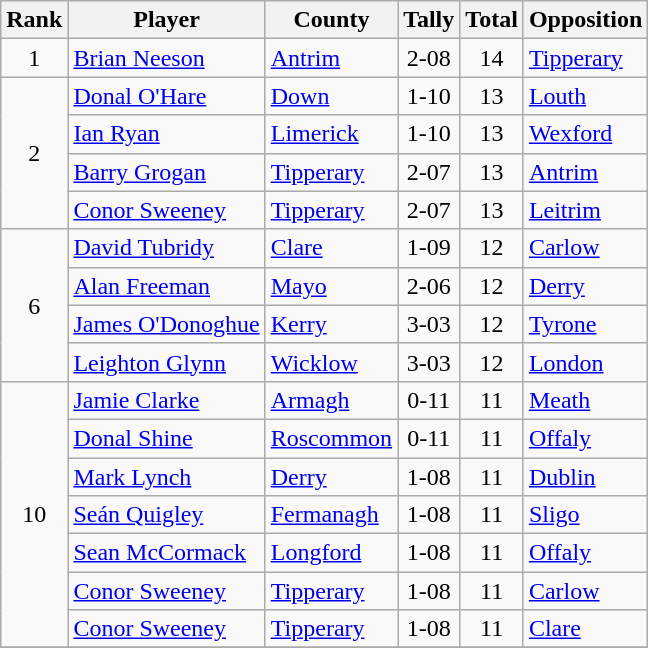<table class="wikitable sortable">
<tr>
<th>Rank</th>
<th>Player</th>
<th>County</th>
<th class="unsortable">Tally</th>
<th>Total</th>
<th>Opposition</th>
</tr>
<tr>
<td rowspan=1 align=center>1</td>
<td><a href='#'>Brian Neeson</a></td>
<td> <a href='#'>Antrim</a></td>
<td align=center>2-08</td>
<td align=center>14</td>
<td> <a href='#'>Tipperary</a></td>
</tr>
<tr>
<td rowspan=4 align=center>2</td>
<td><a href='#'>Donal O'Hare</a></td>
<td> <a href='#'>Down</a></td>
<td align=center>1-10</td>
<td align=center>13</td>
<td> <a href='#'>Louth</a></td>
</tr>
<tr>
<td><a href='#'>Ian Ryan</a></td>
<td> <a href='#'>Limerick</a></td>
<td align=center>1-10</td>
<td align=center>13</td>
<td> <a href='#'>Wexford</a></td>
</tr>
<tr>
<td><a href='#'>Barry Grogan</a></td>
<td> <a href='#'>Tipperary</a></td>
<td align=center>2-07</td>
<td align=center>13</td>
<td> <a href='#'>Antrim</a></td>
</tr>
<tr>
<td><a href='#'>Conor Sweeney</a></td>
<td> <a href='#'>Tipperary</a></td>
<td align=center>2-07</td>
<td align=center>13</td>
<td> <a href='#'>Leitrim</a></td>
</tr>
<tr>
<td rowspan=4 align=center>6</td>
<td><a href='#'>David Tubridy</a></td>
<td> <a href='#'>Clare</a></td>
<td align=center>1-09</td>
<td align=center>12</td>
<td> <a href='#'>Carlow</a></td>
</tr>
<tr>
<td><a href='#'>Alan Freeman</a></td>
<td> <a href='#'>Mayo</a></td>
<td align=center>2-06</td>
<td align=center>12</td>
<td> <a href='#'>Derry</a></td>
</tr>
<tr>
<td><a href='#'>James O'Donoghue</a></td>
<td> <a href='#'>Kerry</a></td>
<td align=center>3-03</td>
<td align=center>12</td>
<td> <a href='#'>Tyrone</a></td>
</tr>
<tr>
<td><a href='#'>Leighton Glynn</a></td>
<td> <a href='#'>Wicklow</a></td>
<td align=center>3-03</td>
<td align=center>12</td>
<td> <a href='#'>London</a></td>
</tr>
<tr>
<td rowspan=7 align=center>10</td>
<td><a href='#'>Jamie Clarke</a></td>
<td> <a href='#'>Armagh</a></td>
<td align=center>0-11</td>
<td align=center>11</td>
<td> <a href='#'>Meath</a></td>
</tr>
<tr>
<td><a href='#'>Donal Shine</a></td>
<td> <a href='#'>Roscommon</a></td>
<td align=center>0-11</td>
<td align=center>11</td>
<td> <a href='#'>Offaly</a></td>
</tr>
<tr>
<td><a href='#'>Mark Lynch</a></td>
<td> <a href='#'>Derry</a></td>
<td align=center>1-08</td>
<td align=center>11</td>
<td> <a href='#'>Dublin</a></td>
</tr>
<tr>
<td><a href='#'>Seán Quigley</a></td>
<td> <a href='#'>Fermanagh</a></td>
<td align=center>1-08</td>
<td align=center>11</td>
<td> <a href='#'>Sligo</a></td>
</tr>
<tr>
<td><a href='#'>Sean McCormack</a></td>
<td> <a href='#'>Longford</a></td>
<td align=center>1-08</td>
<td align=center>11</td>
<td> <a href='#'>Offaly</a></td>
</tr>
<tr>
<td><a href='#'>Conor Sweeney</a></td>
<td> <a href='#'>Tipperary</a></td>
<td align=center>1-08</td>
<td align=center>11</td>
<td> <a href='#'>Carlow</a></td>
</tr>
<tr>
<td><a href='#'>Conor Sweeney</a></td>
<td> <a href='#'>Tipperary</a></td>
<td align=center>1-08</td>
<td align=center>11</td>
<td> <a href='#'>Clare</a></td>
</tr>
<tr>
</tr>
</table>
